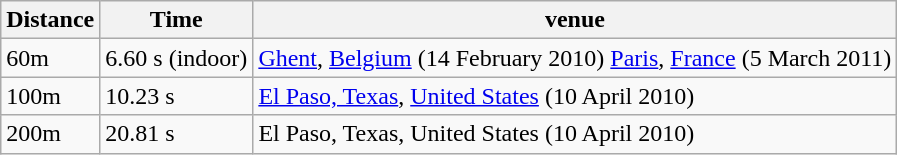<table class="wikitable">
<tr>
<th>Distance</th>
<th>Time</th>
<th>venue</th>
</tr>
<tr>
<td>60m</td>
<td>6.60 s (indoor)</td>
<td><a href='#'>Ghent</a>, <a href='#'>Belgium</a> (14 February 2010) <a href='#'>Paris</a>, <a href='#'>France</a> (5 March 2011)</td>
</tr>
<tr>
<td>100m</td>
<td>10.23 s</td>
<td><a href='#'>El Paso, Texas</a>, <a href='#'>United States</a> (10 April 2010)</td>
</tr>
<tr>
<td>200m</td>
<td>20.81 s</td>
<td>El Paso, Texas, United States (10 April 2010)</td>
</tr>
</table>
